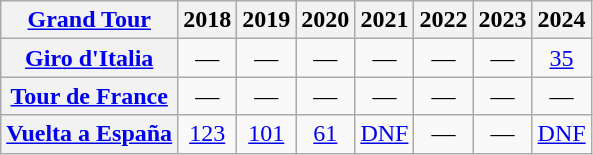<table class="wikitable plainrowheaders">
<tr>
<th scope="col"><a href='#'>Grand Tour</a></th>
<th scope="col">2018</th>
<th scope="col">2019</th>
<th scope="col">2020</th>
<th scope="col">2021</th>
<th scope="col">2022</th>
<th scope="col">2023</th>
<th scope="col">2024</th>
</tr>
<tr style="text-align:center;">
<th scope="row"> <a href='#'>Giro d'Italia</a></th>
<td>—</td>
<td>—</td>
<td>—</td>
<td>—</td>
<td>—</td>
<td>—</td>
<td><a href='#'>35</a></td>
</tr>
<tr style="text-align:center;">
<th scope="row"> <a href='#'>Tour de France</a></th>
<td>—</td>
<td>—</td>
<td>—</td>
<td>—</td>
<td>—</td>
<td>—</td>
<td>—</td>
</tr>
<tr style="text-align:center;">
<th scope="row"> <a href='#'>Vuelta a España</a></th>
<td><a href='#'>123</a></td>
<td><a href='#'>101</a></td>
<td><a href='#'>61</a></td>
<td><a href='#'>DNF</a></td>
<td>—</td>
<td>—</td>
<td><a href='#'>DNF</a></td>
</tr>
</table>
